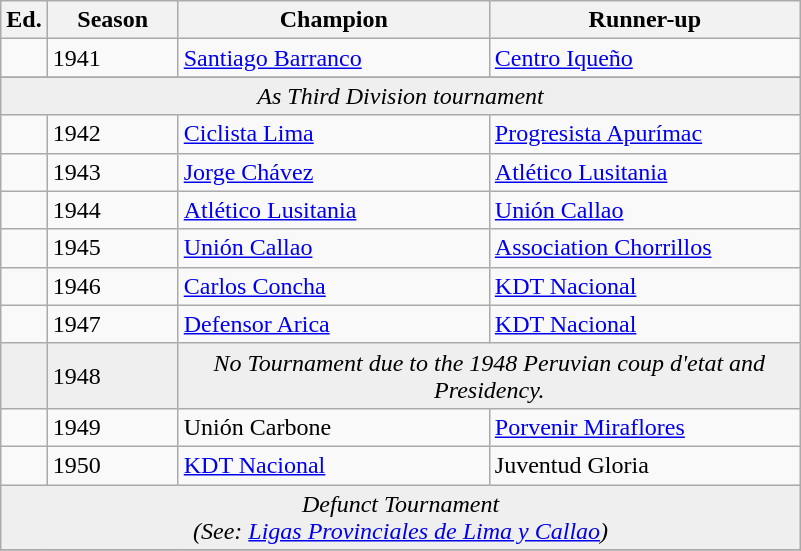<table class="wikitable sortable">
<tr>
<th width=px>Ed.</th>
<th width="80">Season</th>
<th width="200">Champion</th>
<th width="200">Runner-up</th>
</tr>
<tr>
<td></td>
<td>1941</td>
<td><a href='#'>Santiago Barranco</a></td>
<td><a href='#'>Centro Iqueño</a></td>
</tr>
<tr>
</tr>
<tr bgcolor=#efefef>
<td colspan="5" align=center><em>As Third Division tournament</em></td>
</tr>
<tr>
<td></td>
<td>1942</td>
<td><a href='#'>Ciclista Lima</a></td>
<td><a href='#'>Progresista Apurímac</a></td>
</tr>
<tr>
<td></td>
<td>1943</td>
<td><a href='#'>Jorge Chávez</a></td>
<td><a href='#'>Atlético Lusitania</a></td>
</tr>
<tr>
<td></td>
<td>1944</td>
<td><a href='#'>Atlético Lusitania</a></td>
<td><a href='#'>Unión Callao</a></td>
</tr>
<tr>
<td></td>
<td>1945</td>
<td><a href='#'>Unión Callao</a></td>
<td><a href='#'>Association Chorrillos</a></td>
</tr>
<tr>
<td></td>
<td>1946</td>
<td><a href='#'>Carlos Concha</a></td>
<td><a href='#'>KDT Nacional</a></td>
</tr>
<tr>
<td></td>
<td>1947</td>
<td><a href='#'>Defensor Arica</a></td>
<td><a href='#'>KDT Nacional</a></td>
</tr>
<tr bgcolor=#efefef>
<td></td>
<td>1948</td>
<td colspan="2" style="text-align:center;"><em>No Tournament due to the 1948 Peruvian coup d'etat and Presidency.</em></td>
</tr>
<tr>
<td></td>
<td>1949</td>
<td>Unión Carbone</td>
<td><a href='#'>Porvenir Miraflores</a></td>
</tr>
<tr>
<td></td>
<td>1950</td>
<td><a href='#'>KDT Nacional</a></td>
<td>Juventud Gloria</td>
</tr>
<tr bgcolor=#efefef>
<td colspan="4" style="text-align:center;"><em>Defunct Tournament</em><br><em>(See: <a href='#'>Ligas Provinciales de Lima y Callao</a>)</em></td>
</tr>
<tr>
</tr>
</table>
